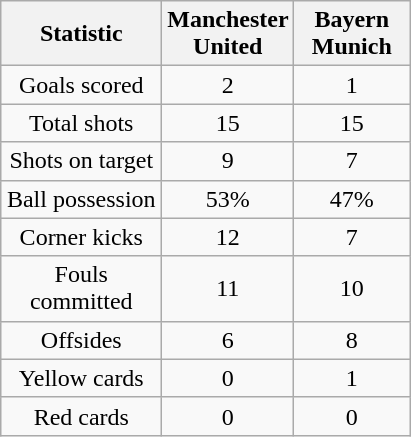<table class="wikitable" style="text-align:center">
<tr>
<th width=100>Statistic</th>
<th width=70>Manchester United</th>
<th width=70>Bayern Munich</th>
</tr>
<tr>
<td>Goals scored</td>
<td>2</td>
<td>1</td>
</tr>
<tr>
<td>Total shots</td>
<td>15</td>
<td>15</td>
</tr>
<tr>
<td>Shots on target</td>
<td>9</td>
<td>7</td>
</tr>
<tr>
<td>Ball possession</td>
<td>53%</td>
<td>47%</td>
</tr>
<tr>
<td>Corner kicks</td>
<td>12</td>
<td>7</td>
</tr>
<tr>
<td>Fouls committed</td>
<td>11</td>
<td>10</td>
</tr>
<tr>
<td>Offsides</td>
<td>6</td>
<td>8</td>
</tr>
<tr>
<td>Yellow cards</td>
<td>0</td>
<td>1</td>
</tr>
<tr>
<td>Red cards</td>
<td>0</td>
<td>0</td>
</tr>
</table>
